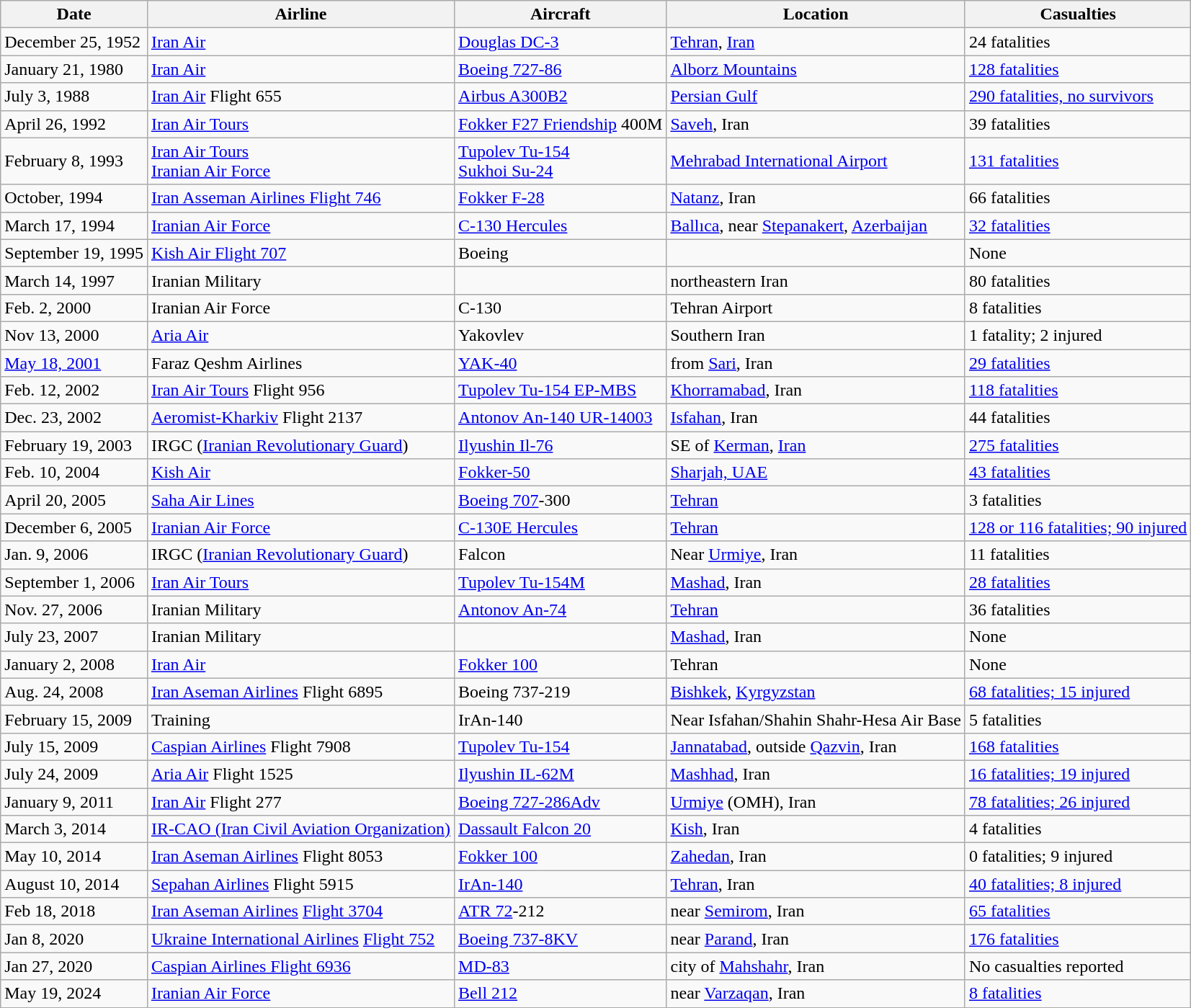<table class="wikitable" border="1">
<tr>
<th>Date</th>
<th>Airline</th>
<th>Aircraft</th>
<th>Location</th>
<th>Casualties</th>
</tr>
<tr>
<td>December 25, 1952</td>
<td><a href='#'>Iran Air</a></td>
<td><a href='#'>Douglas DC-3</a></td>
<td><a href='#'>Tehran</a>, <a href='#'>Iran</a></td>
<td>24 fatalities</td>
</tr>
<tr>
<td>January 21, 1980</td>
<td><a href='#'>Iran Air</a></td>
<td><a href='#'>Boeing 727-86</a></td>
<td><a href='#'>Alborz Mountains</a></td>
<td><a href='#'>128 fatalities</a></td>
</tr>
<tr>
<td>July 3, 1988</td>
<td><a href='#'>Iran Air</a> Flight 655</td>
<td><a href='#'>Airbus A300B2</a></td>
<td><a href='#'>Persian Gulf</a></td>
<td><a href='#'>290 fatalities, no survivors</a></td>
</tr>
<tr>
<td>April 26, 1992</td>
<td><a href='#'>Iran Air Tours</a></td>
<td><a href='#'>Fokker F27 Friendship</a> 400M</td>
<td><a href='#'>Saveh</a>, Iran</td>
<td>39 fatalities</td>
</tr>
<tr>
<td>February 8, 1993</td>
<td><a href='#'>Iran Air Tours</a><br><a href='#'>Iranian Air Force</a></td>
<td><a href='#'>Tupolev Tu-154</a><br><a href='#'>Sukhoi Su-24</a></td>
<td><a href='#'>Mehrabad International Airport</a></td>
<td><a href='#'>131 fatalities</a></td>
</tr>
<tr>
<td>October, 1994</td>
<td><a href='#'>Iran Asseman Airlines Flight 746</a></td>
<td><a href='#'>Fokker F-28</a></td>
<td><a href='#'>Natanz</a>, Iran</td>
<td>66 fatalities</td>
</tr>
<tr>
<td>March 17, 1994</td>
<td><a href='#'>Iranian Air Force</a></td>
<td><a href='#'>C-130 Hercules</a></td>
<td><a href='#'>Ballıca</a>, near <a href='#'>Stepanakert</a>, <a href='#'>Azerbaijan</a></td>
<td><a href='#'>32 fatalities</a></td>
</tr>
<tr>
<td>September 19, 1995</td>
<td><a href='#'>Kish Air Flight 707</a></td>
<td>Boeing</td>
<td></td>
<td>None</td>
</tr>
<tr>
<td>March 14, 1997</td>
<td>Iranian Military</td>
<td></td>
<td>northeastern Iran</td>
<td>80 fatalities</td>
</tr>
<tr>
<td>Feb. 2, 2000</td>
<td>Iranian Air Force</td>
<td>C-130</td>
<td>Tehran Airport</td>
<td>8 fatalities</td>
</tr>
<tr>
<td>Nov 13, 2000</td>
<td><a href='#'>Aria Air</a></td>
<td>Yakovlev</td>
<td>Southern Iran</td>
<td>1 fatality; 2 injured</td>
</tr>
<tr>
<td><a href='#'>May 18, 2001</a></td>
<td>Faraz Qeshm Airlines</td>
<td><a href='#'>YAK-40</a></td>
<td> from <a href='#'>Sari</a>, Iran</td>
<td><a href='#'>29 fatalities</a></td>
</tr>
<tr>
<td>Feb. 12, 2002</td>
<td><a href='#'>Iran Air Tours</a> Flight 956</td>
<td><a href='#'>Tupolev Tu-154 EP-MBS</a></td>
<td><a href='#'>Khorramabad</a>, Iran</td>
<td><a href='#'>118 fatalities</a></td>
</tr>
<tr>
<td>Dec. 23,  2002</td>
<td><a href='#'>Aeromist-Kharkiv</a> Flight 2137</td>
<td><a href='#'>Antonov An-140 UR-14003</a></td>
<td><a href='#'>Isfahan</a>, Iran</td>
<td>44 fatalities</td>
</tr>
<tr>
<td>February 19, 2003</td>
<td>IRGC (<a href='#'>Iranian Revolutionary Guard</a>)</td>
<td><a href='#'>Ilyushin Il-76</a></td>
<td> SE of <a href='#'>Kerman</a>, <a href='#'>Iran</a></td>
<td><a href='#'>275 fatalities</a></td>
</tr>
<tr>
<td>Feb. 10, 2004</td>
<td><a href='#'>Kish Air</a></td>
<td><a href='#'>Fokker-50</a></td>
<td><a href='#'>Sharjah, UAE</a></td>
<td><a href='#'>43 fatalities</a></td>
</tr>
<tr>
<td>April 20, 2005</td>
<td><a href='#'>Saha Air Lines</a></td>
<td><a href='#'>Boeing 707</a>-300</td>
<td><a href='#'>Tehran</a></td>
<td>3 fatalities</td>
</tr>
<tr>
<td>December 6, 2005</td>
<td><a href='#'>Iranian Air Force</a></td>
<td><a href='#'>C-130E Hercules</a></td>
<td><a href='#'>Tehran</a></td>
<td><a href='#'>128 or 116 fatalities; 90 injured</a></td>
</tr>
<tr>
<td>Jan. 9, 2006</td>
<td>IRGC (<a href='#'>Iranian Revolutionary Guard</a>)</td>
<td>Falcon</td>
<td>Near <a href='#'>Urmiye</a>, Iran</td>
<td>11 fatalities</td>
</tr>
<tr>
<td>September 1, 2006</td>
<td><a href='#'>Iran Air Tours</a></td>
<td><a href='#'>Tupolev Tu-154M</a></td>
<td><a href='#'>Mashad</a>, Iran</td>
<td><a href='#'>28 fatalities</a></td>
</tr>
<tr>
<td>Nov. 27, 2006</td>
<td>Iranian Military</td>
<td><a href='#'>Antonov An-74</a></td>
<td><a href='#'>Tehran</a></td>
<td>36 fatalities</td>
</tr>
<tr>
<td>July 23, 2007</td>
<td>Iranian Military</td>
<td></td>
<td><a href='#'>Mashad</a>, Iran</td>
<td>None</td>
</tr>
<tr>
<td>January 2, 2008</td>
<td><a href='#'>Iran Air</a></td>
<td><a href='#'>Fokker 100</a></td>
<td>Tehran</td>
<td>None</td>
</tr>
<tr>
<td>Aug. 24, 2008</td>
<td><a href='#'>Iran Aseman Airlines</a> Flight 6895</td>
<td>Boeing 737-219</td>
<td><a href='#'>Bishkek</a>, <a href='#'>Kyrgyzstan</a></td>
<td><a href='#'>68 fatalities; 15 injured</a></td>
</tr>
<tr>
<td>February 15, 2009</td>
<td>Training</td>
<td>IrAn-140</td>
<td>Near Isfahan/Shahin Shahr-Hesa Air Base </td>
<td>5 fatalities</td>
</tr>
<tr>
<td>July 15, 2009</td>
<td><a href='#'>Caspian Airlines</a> Flight 7908</td>
<td><a href='#'>Tupolev Tu-154</a></td>
<td><a href='#'>Jannatabad</a>, outside <a href='#'>Qazvin</a>, Iran</td>
<td><a href='#'>168 fatalities</a></td>
</tr>
<tr>
<td>July 24, 2009</td>
<td><a href='#'>Aria Air</a> Flight 1525</td>
<td><a href='#'>Ilyushin IL-62M</a></td>
<td><a href='#'>Mashhad</a>, Iran</td>
<td><a href='#'>16 fatalities; 19 injured</a></td>
</tr>
<tr>
<td>January 9, 2011</td>
<td><a href='#'>Iran Air</a> Flight 277</td>
<td><a href='#'>Boeing 727-286Adv</a></td>
<td><a href='#'>Urmiye</a> (OMH), Iran</td>
<td><a href='#'>78 fatalities; 26 injured</a></td>
</tr>
<tr>
<td>March 3, 2014</td>
<td><a href='#'>IR-CAO (Iran Civil Aviation Organization)</a></td>
<td><a href='#'>Dassault Falcon 20</a></td>
<td><a href='#'>Kish</a>, Iran</td>
<td>4 fatalities</td>
</tr>
<tr>
<td>May 10, 2014</td>
<td><a href='#'>Iran Aseman Airlines</a> Flight 8053</td>
<td><a href='#'>Fokker 100</a></td>
<td><a href='#'>Zahedan</a>, Iran</td>
<td>0 fatalities; 9 injured</td>
</tr>
<tr>
<td>August 10, 2014</td>
<td><a href='#'>Sepahan Airlines</a> Flight 5915</td>
<td><a href='#'>IrAn-140</a></td>
<td><a href='#'>Tehran</a>, Iran</td>
<td><a href='#'>40 fatalities; 8 injured</a></td>
</tr>
<tr>
<td>Feb 18, 2018</td>
<td><a href='#'>Iran Aseman Airlines</a> <a href='#'>Flight 3704</a></td>
<td><a href='#'>ATR 72</a>-212</td>
<td>near <a href='#'>Semirom</a>, Iran</td>
<td><a href='#'>65 fatalities</a></td>
</tr>
<tr>
<td>Jan 8, 2020</td>
<td><a href='#'>Ukraine International Airlines</a> <a href='#'>Flight 752</a></td>
<td><a href='#'>Boeing 737-8KV</a></td>
<td>near <a href='#'>Parand</a>, Iran</td>
<td><a href='#'>176 fatalities</a></td>
</tr>
<tr>
<td>Jan 27, 2020</td>
<td><a href='#'>Caspian Airlines Flight 6936</a></td>
<td><a href='#'>MD-83</a></td>
<td>city of <a href='#'>Mahshahr</a>, Iran</td>
<td>No casualties reported</td>
</tr>
<tr>
<td>May 19, 2024</td>
<td><a href='#'>Iranian Air Force</a></td>
<td><a href='#'>Bell 212</a></td>
<td>near <a href='#'>Varzaqan</a>, Iran</td>
<td><a href='#'>8 fatalities</a></td>
</tr>
</table>
